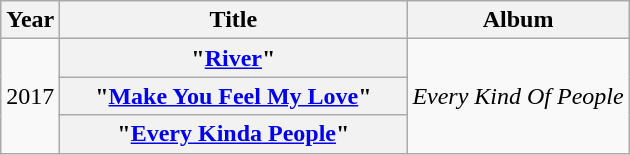<table class="wikitable plainrowheaders" style="text-align:center">
<tr>
<th scope="col" style="width:1em;">Year</th>
<th scope="col" style="width:14em;">Title</th>
<th scope="col">Album</th>
</tr>
<tr>
<td rowspan="3">2017</td>
<th scope="row">"<a href='#'>River</a>"</th>
<td rowspan="3"><em>Every Kind Of People</em></td>
</tr>
<tr>
<th scope="row">"<a href='#'>Make You Feel My Love</a>"</th>
</tr>
<tr>
<th scope="row">"<a href='#'>Every Kinda People</a>"</th>
</tr>
</table>
